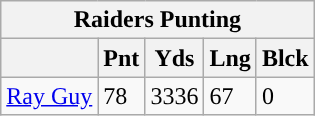<table class="wikitable">
<tr>
<th colspan="5">Raiders Punting</th>
</tr>
<tr>
<th></th>
<th>Pnt</th>
<th>Yds</th>
<th>Lng</th>
<th>Blck</th>
</tr>
<tr>
<td><a href='#'>Ray Guy</a></td>
<td>78</td>
<td>3336</td>
<td>67</td>
<td>0</td>
</tr>
</table>
